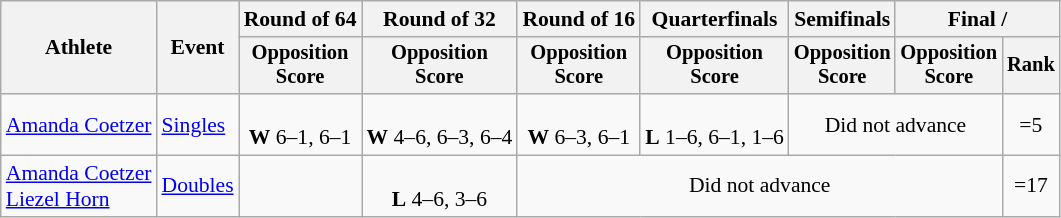<table class=wikitable style=font-size:90%;text-align:center>
<tr>
<th rowspan=2>Athlete</th>
<th rowspan=2>Event</th>
<th>Round of 64</th>
<th>Round of 32</th>
<th>Round of 16</th>
<th>Quarterfinals</th>
<th>Semifinals</th>
<th colspan=2>Final / </th>
</tr>
<tr style=font-size:95%>
<th>Opposition<br>Score</th>
<th>Opposition<br>Score</th>
<th>Opposition<br>Score</th>
<th>Opposition<br>Score</th>
<th>Opposition<br>Score</th>
<th>Opposition<br>Score</th>
<th>Rank</th>
</tr>
<tr>
<td align=left><a href='#'>Amanda Coetzer</a></td>
<td align=left><a href='#'>Singles</a></td>
<td><br><strong>W</strong> 6–1, 6–1</td>
<td><br><strong>W</strong> 4–6, 6–3, 6–4</td>
<td><br><strong>W</strong> 6–3, 6–1</td>
<td><br><strong>L</strong> 1–6, 6–1, 1–6</td>
<td colspan=2>Did not advance</td>
<td>=5</td>
</tr>
<tr>
<td align=left><a href='#'>Amanda Coetzer</a><br><a href='#'>Liezel Horn</a></td>
<td align=left><a href='#'>Doubles</a></td>
<td></td>
<td><br><strong>L</strong> 4–6, 3–6</td>
<td colspan=4>Did not advance</td>
<td>=17</td>
</tr>
</table>
